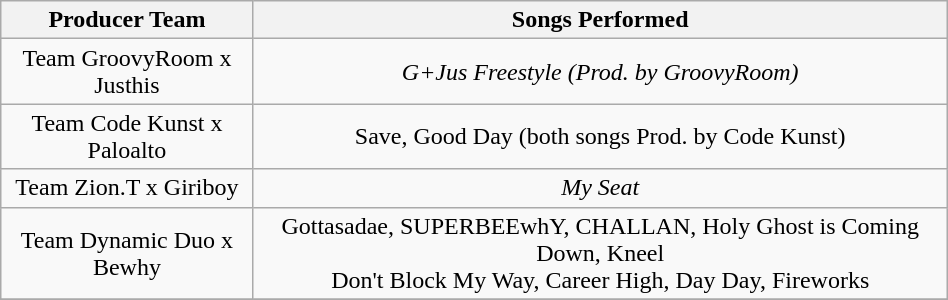<table class="wikitable" style="text-align: center; width:50%;">
<tr>
<th style="width:20%;">Producer Team</th>
<th style="width:55%;">Songs Performed</th>
</tr>
<tr>
<td>Team GroovyRoom x Justhis</td>
<td><em>G+Jus Freestyle (Prod. by GroovyRoom)</em></td>
</tr>
<tr>
<td>Team Code Kunst x Paloalto</td>
<td>Save, Good Day (both songs Prod. by Code Kunst)</td>
</tr>
<tr>
<td>Team Zion.T x Giriboy</td>
<td><em> My Seat</em></td>
</tr>
<tr>
<td>Team Dynamic Duo x Bewhy</td>
<td>Gottasadae, SUPERBEEwhY, CHALLAN, Holy Ghost is Coming Down, Kneel<br>Don't Block My Way, Career High, Day Day, Fireworks</td>
</tr>
<tr>
</tr>
</table>
